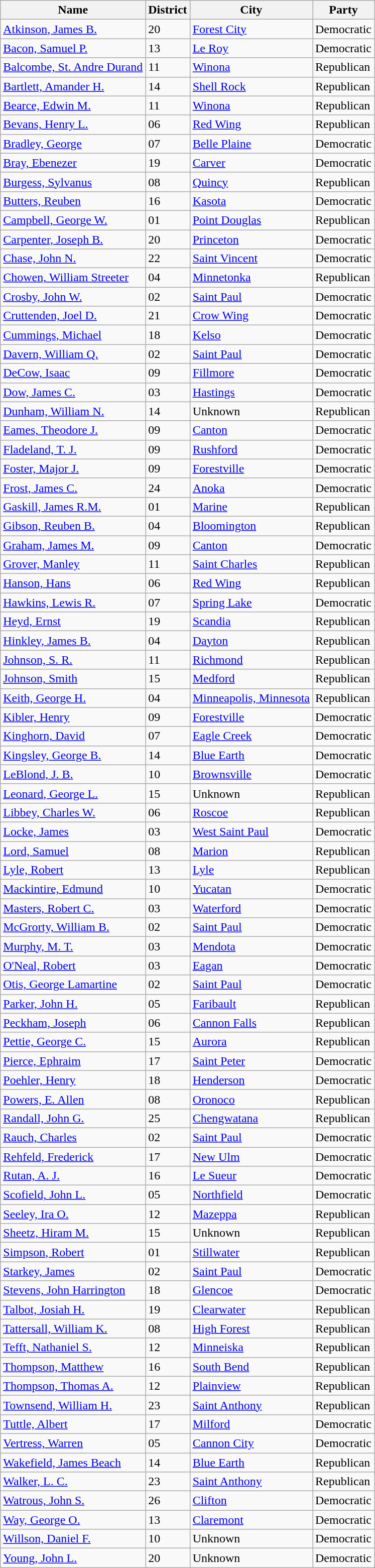<table class="wikitable sortable">
<tr>
<th>Name</th>
<th>District</th>
<th>City</th>
<th>Party</th>
</tr>
<tr>
<td><a href='#'>Atkinson, James B.</a></td>
<td>20</td>
<td><a href='#'>Forest City</a></td>
<td>Democratic</td>
</tr>
<tr>
<td><a href='#'>Bacon, Samuel P.</a></td>
<td>13</td>
<td><a href='#'>Le Roy</a></td>
<td>Democratic</td>
</tr>
<tr>
<td><a href='#'>Balcombe, St. Andre Durand</a></td>
<td>11</td>
<td><a href='#'>Winona</a></td>
<td>Republican</td>
</tr>
<tr>
<td><a href='#'>Bartlett, Amander H.</a></td>
<td>14</td>
<td><a href='#'>Shell Rock</a></td>
<td>Republican</td>
</tr>
<tr>
<td><a href='#'>Bearce, Edwin M.</a></td>
<td>11</td>
<td><a href='#'>Winona</a></td>
<td>Republican</td>
</tr>
<tr>
<td><a href='#'>Bevans, Henry L.</a></td>
<td>06</td>
<td><a href='#'>Red Wing</a></td>
<td>Republican</td>
</tr>
<tr>
<td><a href='#'>Bradley, George</a></td>
<td>07</td>
<td><a href='#'>Belle Plaine</a></td>
<td>Democratic</td>
</tr>
<tr>
<td><a href='#'>Bray, Ebenezer</a></td>
<td>19</td>
<td><a href='#'>Carver</a></td>
<td>Democratic</td>
</tr>
<tr>
<td><a href='#'>Burgess, Sylvanus</a></td>
<td>08</td>
<td><a href='#'>Quincy</a></td>
<td>Republican</td>
</tr>
<tr>
<td><a href='#'>Butters, Reuben</a></td>
<td>16</td>
<td><a href='#'>Kasota</a></td>
<td>Democratic</td>
</tr>
<tr>
<td><a href='#'>Campbell, George W.</a></td>
<td>01</td>
<td><a href='#'>Point Douglas</a></td>
<td>Republican</td>
</tr>
<tr>
<td><a href='#'>Carpenter, Joseph B.</a></td>
<td>20</td>
<td><a href='#'>Princeton</a></td>
<td>Democratic</td>
</tr>
<tr>
<td><a href='#'>Chase, John N.</a></td>
<td>22</td>
<td><a href='#'>Saint Vincent</a></td>
<td>Democratic</td>
</tr>
<tr>
<td><a href='#'>Chowen, William Streeter</a></td>
<td>04</td>
<td><a href='#'>Minnetonka</a></td>
<td>Republican</td>
</tr>
<tr>
<td><a href='#'>Crosby, John W.</a></td>
<td>02</td>
<td><a href='#'>Saint Paul</a></td>
<td>Democratic</td>
</tr>
<tr>
<td><a href='#'>Cruttenden, Joel D.</a></td>
<td>21</td>
<td><a href='#'>Crow Wing</a></td>
<td>Democratic</td>
</tr>
<tr>
<td><a href='#'>Cummings, Michael</a></td>
<td>18</td>
<td><a href='#'>Kelso</a></td>
<td>Democratic</td>
</tr>
<tr>
<td><a href='#'>Davern, William Q.</a></td>
<td>02</td>
<td><a href='#'>Saint Paul</a></td>
<td>Democratic</td>
</tr>
<tr>
<td><a href='#'>DeCow, Isaac</a></td>
<td>09</td>
<td><a href='#'>Fillmore</a></td>
<td>Democratic</td>
</tr>
<tr>
<td><a href='#'>Dow, James C.</a></td>
<td>03</td>
<td><a href='#'>Hastings</a></td>
<td>Democratic</td>
</tr>
<tr>
<td><a href='#'>Dunham, William N.</a></td>
<td>14</td>
<td>Unknown</td>
<td>Republican</td>
</tr>
<tr>
<td><a href='#'>Eames, Theodore J.</a></td>
<td>09</td>
<td><a href='#'>Canton</a></td>
<td>Democratic</td>
</tr>
<tr>
<td><a href='#'>Fladeland, T. J.</a></td>
<td>09</td>
<td><a href='#'>Rushford</a></td>
<td>Democratic</td>
</tr>
<tr>
<td><a href='#'>Foster, Major J.</a></td>
<td>09</td>
<td><a href='#'>Forestville</a></td>
<td>Democratic</td>
</tr>
<tr>
<td><a href='#'>Frost, James C.</a></td>
<td>24</td>
<td><a href='#'>Anoka</a></td>
<td>Democratic</td>
</tr>
<tr>
<td><a href='#'>Gaskill, James R.M.</a></td>
<td>01</td>
<td><a href='#'>Marine</a></td>
<td>Republican</td>
</tr>
<tr>
<td><a href='#'>Gibson, Reuben B.</a></td>
<td>04</td>
<td><a href='#'>Bloomington</a></td>
<td>Republican</td>
</tr>
<tr>
<td><a href='#'>Graham, James M.</a></td>
<td>09</td>
<td><a href='#'>Canton</a></td>
<td>Democratic</td>
</tr>
<tr>
<td><a href='#'>Grover, Manley</a></td>
<td>11</td>
<td><a href='#'>Saint Charles</a></td>
<td>Republican</td>
</tr>
<tr>
<td><a href='#'>Hanson, Hans</a></td>
<td>06</td>
<td><a href='#'>Red Wing</a></td>
<td>Republican</td>
</tr>
<tr>
<td><a href='#'>Hawkins, Lewis R.</a></td>
<td>07</td>
<td><a href='#'>Spring Lake</a></td>
<td>Democratic</td>
</tr>
<tr>
<td><a href='#'>Heyd, Ernst</a></td>
<td>19</td>
<td><a href='#'>Scandia</a></td>
<td>Republican</td>
</tr>
<tr>
<td><a href='#'>Hinkley, James B.</a></td>
<td>04</td>
<td><a href='#'>Dayton</a></td>
<td>Republican</td>
</tr>
<tr>
<td><a href='#'>Johnson, S. R.</a></td>
<td>11</td>
<td><a href='#'>Richmond</a></td>
<td>Republican</td>
</tr>
<tr>
<td><a href='#'>Johnson, Smith</a></td>
<td>15</td>
<td><a href='#'>Medford</a></td>
<td>Republican</td>
</tr>
<tr>
<td><a href='#'>Keith, George H.</a></td>
<td>04</td>
<td><a href='#'>Minneapolis, Minnesota</a></td>
<td>Republican</td>
</tr>
<tr>
<td><a href='#'>Kibler, Henry</a></td>
<td>09</td>
<td><a href='#'>Forestville</a></td>
<td>Democratic</td>
</tr>
<tr>
<td><a href='#'>Kinghorn, David</a></td>
<td>07</td>
<td><a href='#'>Eagle Creek</a></td>
<td>Democratic</td>
</tr>
<tr>
<td><a href='#'>Kingsley, George B.</a></td>
<td>14</td>
<td><a href='#'>Blue Earth</a></td>
<td>Democratic</td>
</tr>
<tr>
<td><a href='#'>LeBlond, J. B.</a></td>
<td>10</td>
<td><a href='#'>Brownsville</a></td>
<td>Democratic</td>
</tr>
<tr>
<td><a href='#'>Leonard, George L.</a></td>
<td>15</td>
<td>Unknown</td>
<td>Republican</td>
</tr>
<tr>
<td><a href='#'>Libbey, Charles W.</a></td>
<td>06</td>
<td><a href='#'>Roscoe</a></td>
<td>Republican</td>
</tr>
<tr>
<td><a href='#'>Locke, James</a></td>
<td>03</td>
<td><a href='#'>West Saint Paul</a></td>
<td>Democratic</td>
</tr>
<tr>
<td><a href='#'>Lord, Samuel</a></td>
<td>08</td>
<td><a href='#'>Marion</a></td>
<td>Republican</td>
</tr>
<tr>
<td><a href='#'>Lyle, Robert</a></td>
<td>13</td>
<td><a href='#'>Lyle</a></td>
<td>Republican</td>
</tr>
<tr>
<td><a href='#'>Mackintire, Edmund</a></td>
<td>10</td>
<td><a href='#'>Yucatan</a></td>
<td>Democratic</td>
</tr>
<tr>
<td><a href='#'>Masters, Robert C.</a></td>
<td>03</td>
<td><a href='#'>Waterford</a></td>
<td>Democratic</td>
</tr>
<tr>
<td><a href='#'>McGrorty, William B.</a></td>
<td>02</td>
<td><a href='#'>Saint Paul</a></td>
<td>Democratic</td>
</tr>
<tr>
<td><a href='#'>Murphy, M. T.</a></td>
<td>03</td>
<td><a href='#'>Mendota</a></td>
<td>Democratic</td>
</tr>
<tr>
<td><a href='#'>O'Neal, Robert</a></td>
<td>03</td>
<td><a href='#'>Eagan</a></td>
<td>Democratic</td>
</tr>
<tr>
<td><a href='#'>Otis, George Lamartine</a></td>
<td>02</td>
<td><a href='#'>Saint Paul</a></td>
<td>Democratic</td>
</tr>
<tr>
<td><a href='#'>Parker, John H.</a></td>
<td>05</td>
<td><a href='#'>Faribault</a></td>
<td>Republican</td>
</tr>
<tr>
<td><a href='#'>Peckham, Joseph</a></td>
<td>06</td>
<td><a href='#'>Cannon Falls</a></td>
<td>Republican</td>
</tr>
<tr>
<td><a href='#'>Pettie, George C.</a></td>
<td>15</td>
<td><a href='#'>Aurora</a></td>
<td>Republican</td>
</tr>
<tr>
<td><a href='#'>Pierce, Ephraim</a></td>
<td>17</td>
<td><a href='#'>Saint Peter</a></td>
<td>Democratic</td>
</tr>
<tr>
<td><a href='#'>Poehler, Henry</a></td>
<td>18</td>
<td><a href='#'>Henderson</a></td>
<td>Democratic</td>
</tr>
<tr>
<td><a href='#'>Powers, E. Allen</a></td>
<td>08</td>
<td><a href='#'>Oronoco</a></td>
<td>Republican</td>
</tr>
<tr>
<td><a href='#'>Randall, John G.</a></td>
<td>25</td>
<td><a href='#'>Chengwatana</a></td>
<td>Republican</td>
</tr>
<tr>
<td><a href='#'>Rauch, Charles</a></td>
<td>02</td>
<td><a href='#'>Saint Paul</a></td>
<td>Democratic</td>
</tr>
<tr>
<td><a href='#'>Rehfeld, Frederick</a></td>
<td>17</td>
<td><a href='#'>New Ulm</a></td>
<td>Democratic</td>
</tr>
<tr>
<td><a href='#'>Rutan, A. J.</a></td>
<td>16</td>
<td><a href='#'>Le Sueur</a></td>
<td>Democratic</td>
</tr>
<tr>
<td><a href='#'>Scofield, John L.</a></td>
<td>05</td>
<td><a href='#'>Northfield</a></td>
<td>Democratic</td>
</tr>
<tr>
<td><a href='#'>Seeley, Ira O.</a></td>
<td>12</td>
<td><a href='#'>Mazeppa</a></td>
<td>Republican</td>
</tr>
<tr>
<td><a href='#'>Sheetz, Hiram M.</a></td>
<td>15</td>
<td>Unknown</td>
<td>Republican</td>
</tr>
<tr>
<td><a href='#'>Simpson, Robert</a></td>
<td>01</td>
<td><a href='#'>Stillwater</a></td>
<td>Republican</td>
</tr>
<tr>
<td><a href='#'>Starkey, James</a></td>
<td>02</td>
<td><a href='#'>Saint Paul</a></td>
<td>Democratic</td>
</tr>
<tr>
<td><a href='#'>Stevens, John Harrington</a></td>
<td>18</td>
<td><a href='#'>Glencoe</a></td>
<td>Democratic</td>
</tr>
<tr>
<td><a href='#'>Talbot, Josiah H.</a></td>
<td>19</td>
<td><a href='#'>Clearwater</a></td>
<td>Republican</td>
</tr>
<tr>
<td><a href='#'>Tattersall, William K.</a></td>
<td>08</td>
<td><a href='#'>High Forest</a></td>
<td>Republican</td>
</tr>
<tr>
<td><a href='#'>Tefft, Nathaniel S.</a></td>
<td>12</td>
<td><a href='#'>Minneiska</a></td>
<td>Republican</td>
</tr>
<tr>
<td><a href='#'>Thompson, Matthew</a></td>
<td>16</td>
<td><a href='#'>South Bend</a></td>
<td>Republican</td>
</tr>
<tr>
<td><a href='#'>Thompson, Thomas A.</a></td>
<td>12</td>
<td><a href='#'>Plainview</a></td>
<td>Republican</td>
</tr>
<tr>
<td><a href='#'>Townsend, William H.</a></td>
<td>23</td>
<td><a href='#'>Saint Anthony</a></td>
<td>Republican</td>
</tr>
<tr>
<td><a href='#'>Tuttle, Albert</a></td>
<td>17</td>
<td><a href='#'>Milford</a></td>
<td>Democratic</td>
</tr>
<tr>
<td><a href='#'>Vertress, Warren</a></td>
<td>05</td>
<td><a href='#'>Cannon City</a></td>
<td>Democratic</td>
</tr>
<tr>
<td><a href='#'>Wakefield, James Beach</a></td>
<td>14</td>
<td><a href='#'>Blue Earth</a></td>
<td>Republican</td>
</tr>
<tr>
<td><a href='#'>Walker, L. C.</a></td>
<td>23</td>
<td><a href='#'>Saint Anthony</a></td>
<td>Republican</td>
</tr>
<tr>
<td><a href='#'>Watrous, John S.</a></td>
<td>26</td>
<td><a href='#'>Clifton</a></td>
<td>Democratic</td>
</tr>
<tr>
<td><a href='#'>Way, George O.</a></td>
<td>13</td>
<td><a href='#'>Claremont</a></td>
<td>Democratic</td>
</tr>
<tr>
<td><a href='#'>Willson, Daniel F.</a></td>
<td>10</td>
<td>Unknown</td>
<td>Democratic</td>
</tr>
<tr>
<td><a href='#'>Young, John L.</a></td>
<td>20</td>
<td>Unknown</td>
<td>Democratic</td>
</tr>
</table>
